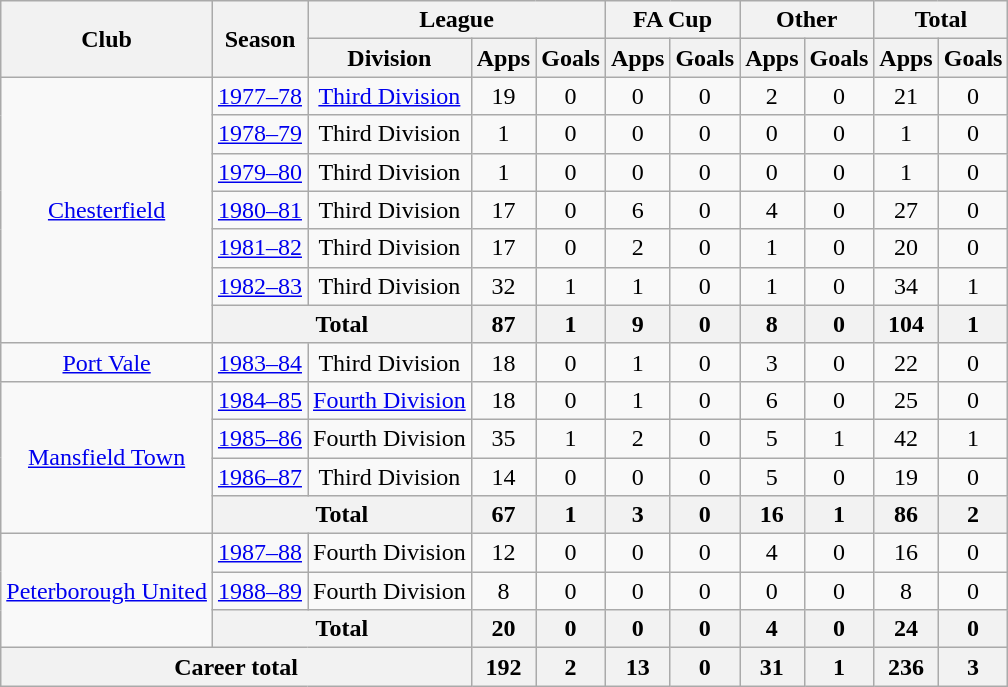<table class="wikitable" style="text-align: center;">
<tr>
<th rowspan="2">Club</th>
<th rowspan="2">Season</th>
<th colspan="3">League</th>
<th colspan="2">FA Cup</th>
<th colspan="2">Other</th>
<th colspan="2">Total</th>
</tr>
<tr>
<th>Division</th>
<th>Apps</th>
<th>Goals</th>
<th>Apps</th>
<th>Goals</th>
<th>Apps</th>
<th>Goals</th>
<th>Apps</th>
<th>Goals</th>
</tr>
<tr>
<td rowspan="7"><a href='#'>Chesterfield</a></td>
<td><a href='#'>1977–78</a></td>
<td><a href='#'>Third Division</a></td>
<td>19</td>
<td>0</td>
<td>0</td>
<td>0</td>
<td>2</td>
<td>0</td>
<td>21</td>
<td>0</td>
</tr>
<tr>
<td><a href='#'>1978–79</a></td>
<td>Third Division</td>
<td>1</td>
<td>0</td>
<td>0</td>
<td>0</td>
<td>0</td>
<td>0</td>
<td>1</td>
<td>0</td>
</tr>
<tr>
<td><a href='#'>1979–80</a></td>
<td>Third Division</td>
<td>1</td>
<td>0</td>
<td>0</td>
<td>0</td>
<td>0</td>
<td>0</td>
<td>1</td>
<td>0</td>
</tr>
<tr>
<td><a href='#'>1980–81</a></td>
<td>Third Division</td>
<td>17</td>
<td>0</td>
<td>6</td>
<td>0</td>
<td>4</td>
<td>0</td>
<td>27</td>
<td>0</td>
</tr>
<tr>
<td><a href='#'>1981–82</a></td>
<td>Third Division</td>
<td>17</td>
<td>0</td>
<td>2</td>
<td>0</td>
<td>1</td>
<td>0</td>
<td>20</td>
<td>0</td>
</tr>
<tr>
<td><a href='#'>1982–83</a></td>
<td>Third Division</td>
<td>32</td>
<td>1</td>
<td>1</td>
<td>0</td>
<td>1</td>
<td>0</td>
<td>34</td>
<td>1</td>
</tr>
<tr>
<th colspan="2">Total</th>
<th>87</th>
<th>1</th>
<th>9</th>
<th>0</th>
<th>8</th>
<th>0</th>
<th>104</th>
<th>1</th>
</tr>
<tr>
<td><a href='#'>Port Vale</a></td>
<td><a href='#'>1983–84</a></td>
<td>Third Division</td>
<td>18</td>
<td>0</td>
<td>1</td>
<td>0</td>
<td>3</td>
<td>0</td>
<td>22</td>
<td>0</td>
</tr>
<tr>
<td rowspan="4"><a href='#'>Mansfield Town</a></td>
<td><a href='#'>1984–85</a></td>
<td><a href='#'>Fourth Division</a></td>
<td>18</td>
<td>0</td>
<td>1</td>
<td>0</td>
<td>6</td>
<td>0</td>
<td>25</td>
<td>0</td>
</tr>
<tr>
<td><a href='#'>1985–86</a></td>
<td>Fourth Division</td>
<td>35</td>
<td>1</td>
<td>2</td>
<td>0</td>
<td>5</td>
<td>1</td>
<td>42</td>
<td>1</td>
</tr>
<tr>
<td><a href='#'>1986–87</a></td>
<td>Third Division</td>
<td>14</td>
<td>0</td>
<td>0</td>
<td>0</td>
<td>5</td>
<td>0</td>
<td>19</td>
<td>0</td>
</tr>
<tr>
<th colspan="2">Total</th>
<th>67</th>
<th>1</th>
<th>3</th>
<th>0</th>
<th>16</th>
<th>1</th>
<th>86</th>
<th>2</th>
</tr>
<tr>
<td rowspan="3"><a href='#'>Peterborough United</a></td>
<td><a href='#'>1987–88</a></td>
<td>Fourth Division</td>
<td>12</td>
<td>0</td>
<td>0</td>
<td>0</td>
<td>4</td>
<td>0</td>
<td>16</td>
<td>0</td>
</tr>
<tr>
<td><a href='#'>1988–89</a></td>
<td>Fourth Division</td>
<td>8</td>
<td>0</td>
<td>0</td>
<td>0</td>
<td>0</td>
<td>0</td>
<td>8</td>
<td>0</td>
</tr>
<tr>
<th colspan="2">Total</th>
<th>20</th>
<th>0</th>
<th>0</th>
<th>0</th>
<th>4</th>
<th>0</th>
<th>24</th>
<th>0</th>
</tr>
<tr>
<th colspan="3">Career total</th>
<th>192</th>
<th>2</th>
<th>13</th>
<th>0</th>
<th>31</th>
<th>1</th>
<th>236</th>
<th>3</th>
</tr>
</table>
